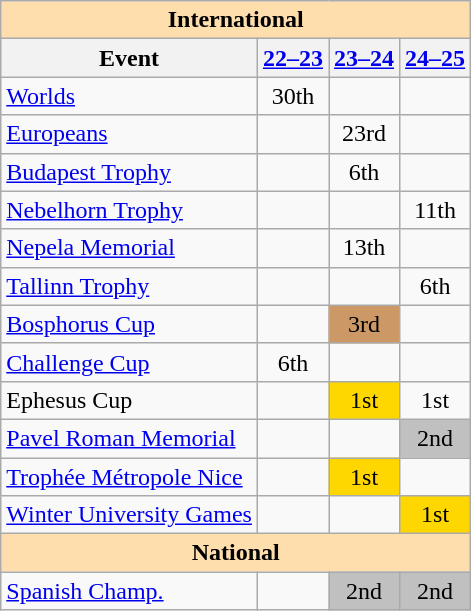<table class="wikitable" style="text-align:center">
<tr>
<th colspan="4" style="background-color: #ffdead; " align="center">International</th>
</tr>
<tr>
<th>Event</th>
<th><a href='#'>22–23</a></th>
<th><a href='#'>23–24</a></th>
<th><a href='#'>24–25</a></th>
</tr>
<tr>
<td align=left><a href='#'>Worlds</a></td>
<td>30th</td>
<td></td>
<td></td>
</tr>
<tr>
<td align=left><a href='#'>Europeans</a></td>
<td></td>
<td>23rd</td>
<td></td>
</tr>
<tr>
<td align=left> <a href='#'>Budapest Trophy</a></td>
<td></td>
<td>6th</td>
<td></td>
</tr>
<tr>
<td align=left> <a href='#'>Nebelhorn Trophy</a></td>
<td></td>
<td></td>
<td>11th</td>
</tr>
<tr>
<td align=left> <a href='#'>Nepela Memorial</a></td>
<td></td>
<td>13th</td>
<td></td>
</tr>
<tr>
<td align=left> <a href='#'>Tallinn Trophy</a></td>
<td></td>
<td></td>
<td>6th</td>
</tr>
<tr>
<td align=left><a href='#'>Bosphorus Cup</a></td>
<td></td>
<td bgcolor=cc9966>3rd</td>
<td></td>
</tr>
<tr>
<td align=left><a href='#'>Challenge Cup</a></td>
<td>6th</td>
<td></td>
<td></td>
</tr>
<tr>
<td align=left>Ephesus Cup</td>
<td></td>
<td bgcolor=gold>1st</td>
<td>1st</td>
</tr>
<tr>
<td align=left><a href='#'>Pavel Roman Memorial</a></td>
<td></td>
<td></td>
<td bgcolor=silver>2nd</td>
</tr>
<tr>
<td align=left><a href='#'>Trophée Métropole Nice</a></td>
<td></td>
<td bgcolor=gold>1st</td>
<td></td>
</tr>
<tr>
<td><a href='#'>Winter University Games</a></td>
<td></td>
<td></td>
<td bgcolor="gold">1st</td>
</tr>
<tr>
<th colspan="4" style="background-color: #ffdead; " align="center">National</th>
</tr>
<tr>
<td align=left><a href='#'>Spanish Champ.</a></td>
<td></td>
<td bgcolor=silver>2nd</td>
<td bgcolor=silver>2nd</td>
</tr>
</table>
